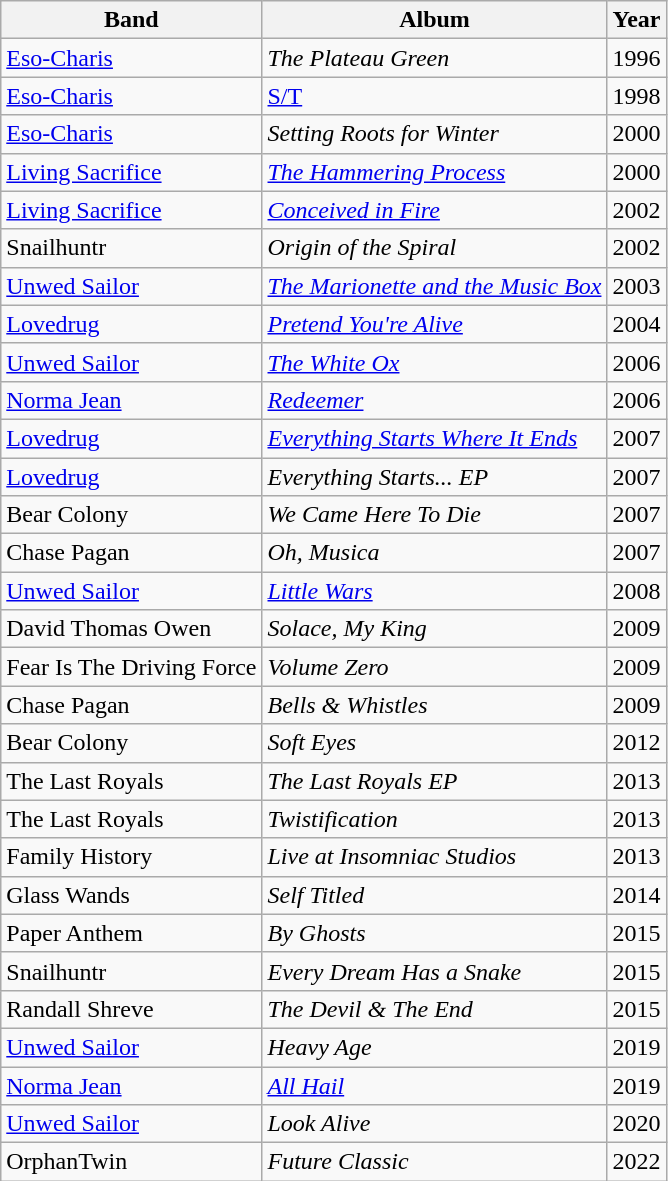<table class="wikitable">
<tr>
<th>Band</th>
<th>Album</th>
<th>Year</th>
</tr>
<tr>
<td><a href='#'>Eso-Charis</a></td>
<td><em>The Plateau Green</em></td>
<td>1996</td>
</tr>
<tr>
<td><a href='#'>Eso-Charis</a></td>
<td><a href='#'>S/T</a></td>
<td>1998</td>
</tr>
<tr>
<td><a href='#'>Eso-Charis</a></td>
<td><em>Setting Roots for Winter</em></td>
<td>2000</td>
</tr>
<tr>
<td><a href='#'>Living Sacrifice</a></td>
<td><em><a href='#'>The Hammering Process</a></em></td>
<td>2000</td>
</tr>
<tr>
<td><a href='#'>Living Sacrifice</a></td>
<td><em><a href='#'>Conceived in Fire</a></em></td>
<td>2002</td>
</tr>
<tr>
<td>Snailhuntr</td>
<td><em>Origin of the Spiral</em></td>
<td>2002</td>
</tr>
<tr>
<td><a href='#'>Unwed Sailor</a></td>
<td><em><a href='#'>The Marionette and the Music Box</a></em></td>
<td>2003</td>
</tr>
<tr>
<td><a href='#'>Lovedrug</a></td>
<td><em><a href='#'>Pretend You're Alive</a></em></td>
<td>2004</td>
</tr>
<tr>
<td><a href='#'>Unwed Sailor</a></td>
<td><em><a href='#'>The White Ox</a></em></td>
<td>2006</td>
</tr>
<tr>
<td><a href='#'>Norma Jean</a></td>
<td><em><a href='#'>Redeemer</a></em></td>
<td>2006</td>
</tr>
<tr>
<td><a href='#'>Lovedrug</a></td>
<td><em><a href='#'>Everything Starts Where It Ends</a></em></td>
<td>2007</td>
</tr>
<tr>
<td><a href='#'>Lovedrug</a></td>
<td><em>Everything Starts... EP</em></td>
<td>2007</td>
</tr>
<tr>
<td>Bear Colony</td>
<td><em>We Came Here To Die</em></td>
<td>2007</td>
</tr>
<tr>
<td>Chase Pagan</td>
<td><em>Oh, Musica</em></td>
<td>2007</td>
</tr>
<tr>
<td><a href='#'>Unwed Sailor</a></td>
<td><em><a href='#'>Little Wars</a></em></td>
<td>2008</td>
</tr>
<tr>
<td>David Thomas Owen</td>
<td><em>Solace, My King</em></td>
<td>2009</td>
</tr>
<tr>
<td>Fear Is The Driving Force</td>
<td><em>Volume Zero</em></td>
<td>2009</td>
</tr>
<tr>
<td>Chase Pagan</td>
<td><em>Bells & Whistles</em></td>
<td>2009</td>
</tr>
<tr>
<td>Bear Colony</td>
<td><em>Soft Eyes</em></td>
<td>2012</td>
</tr>
<tr>
<td>The Last Royals</td>
<td><em>The Last Royals EP</em></td>
<td>2013</td>
</tr>
<tr>
<td>The Last Royals</td>
<td><em>Twistification</em></td>
<td>2013</td>
</tr>
<tr>
<td>Family History</td>
<td><em>Live at Insomniac Studios</em></td>
<td>2013</td>
</tr>
<tr>
<td>Glass Wands</td>
<td><em>Self Titled</em></td>
<td>2014</td>
</tr>
<tr>
<td>Paper Anthem</td>
<td><em>By Ghosts</em></td>
<td>2015</td>
</tr>
<tr>
<td>Snailhuntr</td>
<td><em>Every Dream Has a Snake</em></td>
<td>2015</td>
</tr>
<tr>
<td>Randall Shreve</td>
<td><em>The Devil & The End</em></td>
<td>2015</td>
</tr>
<tr>
<td><a href='#'>Unwed Sailor</a></td>
<td><em>Heavy Age</em></td>
<td>2019</td>
</tr>
<tr>
<td><a href='#'>Norma Jean</a></td>
<td><em><a href='#'>All Hail</a></em></td>
<td>2019</td>
</tr>
<tr>
<td><a href='#'>Unwed Sailor</a></td>
<td><em>Look Alive</em></td>
<td>2020</td>
</tr>
<tr>
<td>OrphanTwin</td>
<td><em>Future Classic</em></td>
<td>2022</td>
</tr>
</table>
